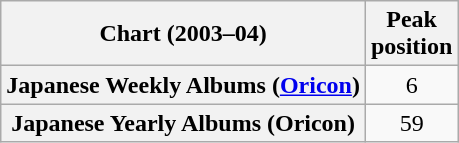<table class="wikitable plainrowheaders">
<tr>
<th>Chart (2003–04)</th>
<th>Peak<br>position</th>
</tr>
<tr>
<th scope="row">Japanese Weekly Albums (<a href='#'>Oricon</a>)</th>
<td align="center">6</td>
</tr>
<tr>
<th scope="row">Japanese Yearly Albums (Oricon)</th>
<td align="center">59</td>
</tr>
</table>
